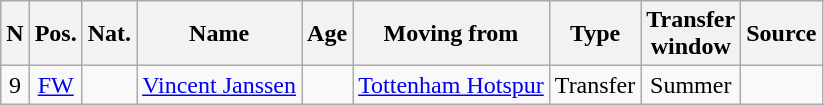<table class="wikitable sortable" style="text-align:center">
<tr>
<th>N</th>
<th>Pos.</th>
<th>Nat.</th>
<th>Name</th>
<th>Age</th>
<th>Moving from</th>
<th>Type</th>
<th>Transfer<br>window</th>
<th>Source</th>
</tr>
<tr>
<td>9</td>
<td><a href='#'>FW</a></td>
<td></td>
<td align=left><a href='#'>Vincent Janssen</a></td>
<td></td>
<td align=left> <a href='#'>Tottenham Hotspur</a></td>
<td>Transfer</td>
<td>Summer</td>
<td></td>
</tr>
</table>
